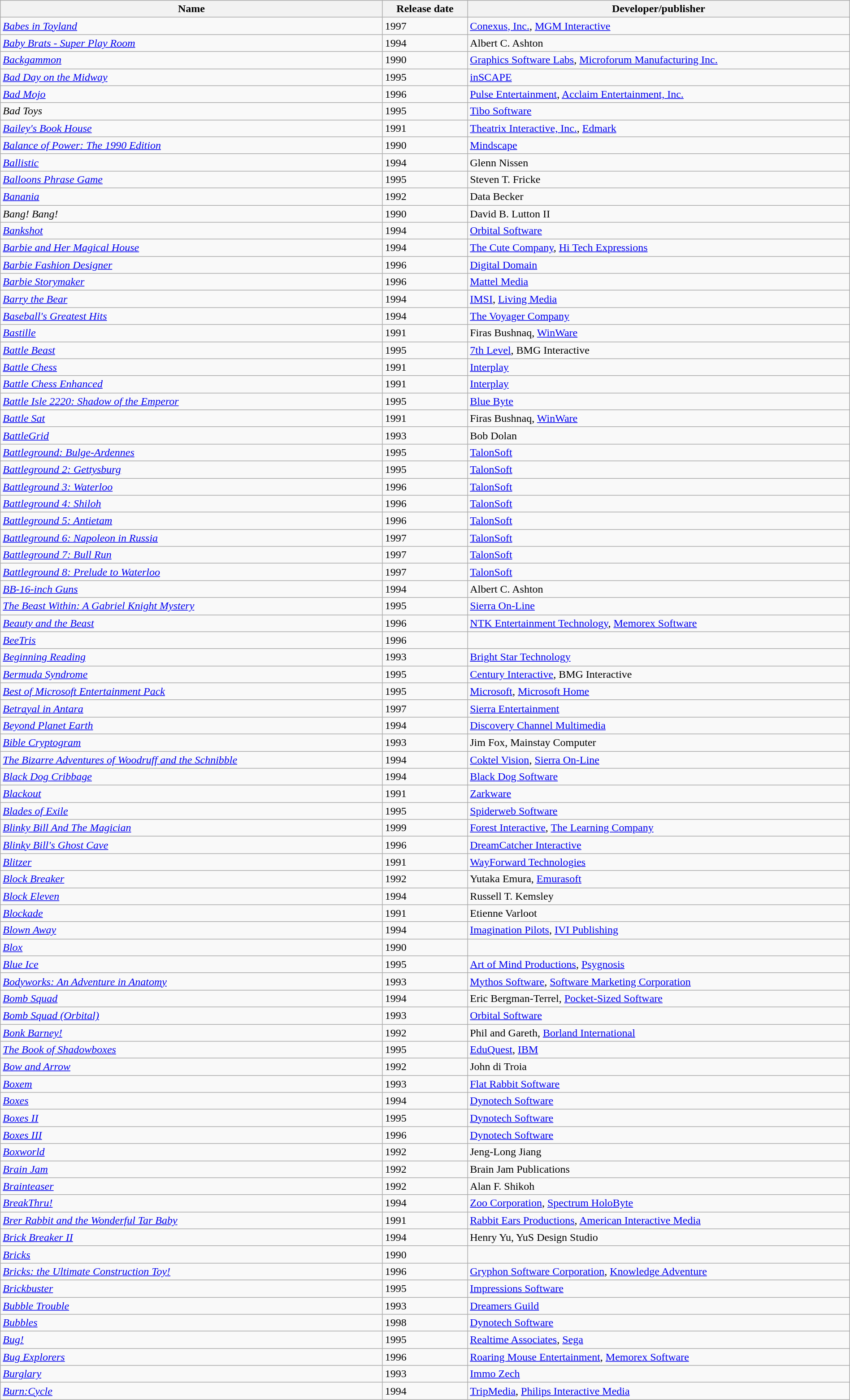<table class="wikitable sortable" style="width:100%;">
<tr>
<th style="width:45%;">Name</th>
<th style="width:10%;">Release date</th>
<th style="width:45%;">Developer/publisher</th>
</tr>
<tr>
<td><em><a href='#'>Babes in Toyland</a></em></td>
<td>1997</td>
<td><a href='#'>Conexus, Inc.</a>, <a href='#'>MGM Interactive</a></td>
</tr>
<tr>
<td><em><a href='#'>Baby Brats - Super Play Room</a></em></td>
<td>1994</td>
<td>Albert C. Ashton</td>
</tr>
<tr>
<td><em><a href='#'>Backgammon</a></em></td>
<td>1990</td>
<td><a href='#'>Graphics Software Labs</a>, <a href='#'>Microforum Manufacturing Inc.</a></td>
</tr>
<tr>
<td><em><a href='#'>Bad Day on the Midway</a></em></td>
<td>1995</td>
<td><a href='#'>inSCAPE</a></td>
</tr>
<tr>
<td><em><a href='#'>Bad Mojo</a></em></td>
<td>1996</td>
<td><a href='#'>Pulse Entertainment</a>, <a href='#'>Acclaim Entertainment, Inc.</a></td>
</tr>
<tr>
<td><em>Bad Toys</em></td>
<td>1995</td>
<td><a href='#'>Tibo Software</a></td>
</tr>
<tr>
<td><em><a href='#'>Bailey's Book House</a></em></td>
<td>1991</td>
<td><a href='#'>Theatrix Interactive, Inc.</a>, <a href='#'>Edmark</a></td>
</tr>
<tr>
<td><em><a href='#'>Balance of Power: The 1990 Edition</a></em></td>
<td>1990</td>
<td><a href='#'>Mindscape</a></td>
</tr>
<tr>
<td><em><a href='#'>Ballistic</a></em></td>
<td>1994</td>
<td>Glenn Nissen</td>
</tr>
<tr>
<td><em><a href='#'>Balloons Phrase Game</a></em></td>
<td>1995</td>
<td>Steven T. Fricke</td>
</tr>
<tr>
<td><em><a href='#'>Banania</a></em></td>
<td>1992</td>
<td>Data Becker</td>
</tr>
<tr>
<td><em>Bang! Bang!</em></td>
<td>1990</td>
<td>David B. Lutton II</td>
</tr>
<tr>
<td><em><a href='#'>Bankshot</a></em></td>
<td>1994</td>
<td><a href='#'>Orbital Software</a></td>
</tr>
<tr>
<td><em><a href='#'>Barbie and Her Magical House</a></em></td>
<td>1994</td>
<td><a href='#'>The Cute Company</a>, <a href='#'>Hi Tech Expressions</a></td>
</tr>
<tr>
<td><em><a href='#'>Barbie Fashion Designer</a></em></td>
<td>1996</td>
<td><a href='#'>Digital Domain</a></td>
</tr>
<tr>
<td><em><a href='#'>Barbie Storymaker</a></em></td>
<td>1996</td>
<td><a href='#'>Mattel Media</a></td>
</tr>
<tr>
<td><em><a href='#'>Barry the Bear</a></em></td>
<td>1994</td>
<td><a href='#'>IMSI</a>, <a href='#'>Living Media</a></td>
</tr>
<tr>
<td><em><a href='#'>Baseball's Greatest Hits</a></em></td>
<td>1994</td>
<td><a href='#'>The Voyager Company</a></td>
</tr>
<tr>
<td><em><a href='#'>Bastille</a></em></td>
<td>1991</td>
<td>Firas Bushnaq, <a href='#'>WinWare</a></td>
</tr>
<tr>
<td><em><a href='#'>Battle Beast</a></em></td>
<td>1995</td>
<td><a href='#'>7th Level</a>, BMG Interactive</td>
</tr>
<tr>
<td><em><a href='#'>Battle Chess</a></em></td>
<td>1991</td>
<td><a href='#'>Interplay</a></td>
</tr>
<tr>
<td><em><a href='#'>Battle Chess Enhanced</a></em></td>
<td>1991</td>
<td><a href='#'>Interplay</a></td>
</tr>
<tr>
<td><em><a href='#'>Battle Isle 2220: Shadow of the Emperor</a></em></td>
<td>1995</td>
<td><a href='#'>Blue Byte</a></td>
</tr>
<tr>
<td><em><a href='#'>Battle Sat</a></em></td>
<td>1991</td>
<td>Firas Bushnaq, <a href='#'>WinWare</a></td>
</tr>
<tr>
<td><em><a href='#'>BattleGrid</a></em></td>
<td>1993</td>
<td>Bob Dolan</td>
</tr>
<tr>
<td><em><a href='#'>Battleground: Bulge-Ardennes</a></em></td>
<td>1995</td>
<td><a href='#'>TalonSoft</a></td>
</tr>
<tr>
<td><em><a href='#'>Battleground 2: Gettysburg</a></em></td>
<td>1995</td>
<td><a href='#'>TalonSoft</a></td>
</tr>
<tr>
<td><em><a href='#'>Battleground 3: Waterloo</a></em></td>
<td>1996</td>
<td><a href='#'>TalonSoft</a></td>
</tr>
<tr>
<td><em><a href='#'>Battleground 4: Shiloh</a></em></td>
<td>1996</td>
<td><a href='#'>TalonSoft</a></td>
</tr>
<tr>
<td><em><a href='#'>Battleground 5: Antietam</a></em></td>
<td>1996</td>
<td><a href='#'>TalonSoft</a></td>
</tr>
<tr>
<td><em><a href='#'>Battleground 6: Napoleon in Russia</a></em></td>
<td>1997</td>
<td><a href='#'>TalonSoft</a></td>
</tr>
<tr>
<td><em><a href='#'>Battleground 7: Bull Run</a></em></td>
<td>1997</td>
<td><a href='#'>TalonSoft</a></td>
</tr>
<tr>
<td><em><a href='#'>Battleground 8: Prelude to Waterloo</a></em></td>
<td>1997</td>
<td><a href='#'>TalonSoft</a></td>
</tr>
<tr>
<td><em><a href='#'>BB-16-inch Guns</a></em></td>
<td>1994</td>
<td>Albert C. Ashton</td>
</tr>
<tr>
<td><em><a href='#'>The Beast Within: A Gabriel Knight Mystery</a></em></td>
<td>1995</td>
<td><a href='#'>Sierra On-Line</a></td>
</tr>
<tr>
<td><em><a href='#'>Beauty and the Beast</a></em></td>
<td>1996</td>
<td><a href='#'>NTK Entertainment Technology</a>, <a href='#'>Memorex Software</a></td>
</tr>
<tr>
<td><em><a href='#'>BeeTris</a></em></td>
<td>1996</td>
<td></td>
</tr>
<tr>
<td><em><a href='#'>Beginning Reading</a></em></td>
<td>1993</td>
<td><a href='#'>Bright Star Technology</a></td>
</tr>
<tr>
<td><em><a href='#'>Bermuda Syndrome</a></em></td>
<td>1995</td>
<td><a href='#'>Century Interactive</a>, BMG Interactive</td>
</tr>
<tr>
<td><em><a href='#'>Best of Microsoft Entertainment Pack</a></em></td>
<td>1995</td>
<td><a href='#'>Microsoft</a>, <a href='#'>Microsoft Home</a></td>
</tr>
<tr>
<td><em><a href='#'>Betrayal in Antara</a></em></td>
<td>1997</td>
<td><a href='#'>Sierra Entertainment</a></td>
</tr>
<tr>
<td><em><a href='#'>Beyond Planet Earth</a></em></td>
<td>1994</td>
<td><a href='#'>Discovery Channel Multimedia</a></td>
</tr>
<tr>
<td><em><a href='#'>Bible Cryptogram</a></em></td>
<td>1993</td>
<td>Jim Fox, Mainstay Computer</td>
</tr>
<tr>
<td><em><a href='#'>The Bizarre Adventures of Woodruff and the Schnibble</a></em></td>
<td>1994</td>
<td><a href='#'>Coktel Vision</a>, <a href='#'>Sierra On-Line</a></td>
</tr>
<tr>
<td><em><a href='#'>Black Dog Cribbage</a></em></td>
<td>1994</td>
<td><a href='#'>Black Dog Software</a></td>
</tr>
<tr>
<td><em><a href='#'>Blackout</a></em></td>
<td>1991</td>
<td><a href='#'>Zarkware</a></td>
</tr>
<tr>
<td><em><a href='#'>Blades of Exile</a></em></td>
<td>1995</td>
<td><a href='#'>Spiderweb Software</a></td>
</tr>
<tr>
<td><em><a href='#'>Blinky Bill And The Magician</a></em></td>
<td>1999</td>
<td><a href='#'>Forest Interactive</a>, <a href='#'>The Learning Company</a></td>
</tr>
<tr>
<td><em><a href='#'>Blinky Bill's Ghost Cave</a></em></td>
<td>1996</td>
<td><a href='#'>DreamCatcher Interactive</a></td>
</tr>
<tr>
<td><em><a href='#'>Blitzer</a></em></td>
<td>1991</td>
<td><a href='#'>WayForward Technologies</a></td>
</tr>
<tr>
<td><em><a href='#'>Block Breaker</a></em></td>
<td>1992</td>
<td>Yutaka Emura, <a href='#'>Emurasoft</a></td>
</tr>
<tr>
<td><em><a href='#'>Block Eleven</a></em></td>
<td>1994</td>
<td>Russell T. Kemsley</td>
</tr>
<tr>
<td><em><a href='#'>Blockade</a></em></td>
<td>1991</td>
<td>Etienne Varloot</td>
</tr>
<tr>
<td><em><a href='#'>Blown Away</a></em></td>
<td>1994</td>
<td><a href='#'>Imagination Pilots</a>, <a href='#'>IVI Publishing</a></td>
</tr>
<tr>
<td><em><a href='#'>Blox</a></em></td>
<td>1990</td>
<td></td>
</tr>
<tr>
<td><em><a href='#'>Blue Ice</a></em></td>
<td>1995</td>
<td><a href='#'>Art of Mind Productions</a>, <a href='#'>Psygnosis</a></td>
</tr>
<tr>
<td><em><a href='#'>Bodyworks: An Adventure in Anatomy</a></em></td>
<td>1993</td>
<td><a href='#'>Mythos Software</a>, <a href='#'>Software Marketing Corporation</a></td>
</tr>
<tr>
<td><em><a href='#'>Bomb Squad</a></em></td>
<td>1994</td>
<td>Eric Bergman-Terrel, <a href='#'>Pocket-Sized Software</a></td>
</tr>
<tr>
<td><em><a href='#'>Bomb Squad (Orbital)</a></em></td>
<td>1993</td>
<td><a href='#'>Orbital Software</a></td>
</tr>
<tr>
<td><em><a href='#'>Bonk Barney!</a></em></td>
<td>1992</td>
<td>Phil and Gareth, <a href='#'>Borland International</a></td>
</tr>
<tr>
<td><em><a href='#'>The Book of Shadowboxes</a></em></td>
<td>1995</td>
<td><a href='#'>EduQuest</a>, <a href='#'>IBM</a></td>
</tr>
<tr>
<td><em><a href='#'>Bow and Arrow</a></em></td>
<td>1992</td>
<td>John di Troia</td>
</tr>
<tr>
<td><em><a href='#'>Boxem</a></em></td>
<td>1993</td>
<td><a href='#'>Flat Rabbit Software</a></td>
</tr>
<tr>
<td><em><a href='#'>Boxes</a></em></td>
<td>1994</td>
<td><a href='#'>Dynotech Software</a></td>
</tr>
<tr>
<td><em><a href='#'>Boxes II</a></em></td>
<td>1995</td>
<td><a href='#'>Dynotech Software</a></td>
</tr>
<tr>
<td><em><a href='#'>Boxes III</a></em></td>
<td>1996</td>
<td><a href='#'>Dynotech Software</a></td>
</tr>
<tr>
<td><em><a href='#'>Boxworld</a></em></td>
<td>1992</td>
<td>Jeng-Long Jiang</td>
</tr>
<tr>
<td><em><a href='#'>Brain Jam</a></em></td>
<td>1992</td>
<td>Brain Jam Publications</td>
</tr>
<tr>
<td><em><a href='#'>Brainteaser</a></em></td>
<td>1992</td>
<td>Alan F. Shikoh</td>
</tr>
<tr>
<td><em><a href='#'>BreakThru!</a></em></td>
<td>1994</td>
<td><a href='#'>Zoo Corporation</a>, <a href='#'>Spectrum HoloByte</a></td>
</tr>
<tr>
<td><em><a href='#'>Brer Rabbit and the Wonderful Tar Baby</a></em></td>
<td>1991</td>
<td><a href='#'>Rabbit Ears Productions</a>, <a href='#'>American Interactive Media</a></td>
</tr>
<tr>
<td><em><a href='#'>Brick Breaker II</a></em></td>
<td>1994</td>
<td>Henry Yu, YuS Design Studio</td>
</tr>
<tr>
<td><em><a href='#'>Bricks</a></em></td>
<td>1990</td>
<td></td>
</tr>
<tr>
<td><em><a href='#'>Bricks: the Ultimate Construction Toy!</a></em></td>
<td>1996</td>
<td><a href='#'>Gryphon Software Corporation</a>, <a href='#'>Knowledge Adventure</a></td>
</tr>
<tr>
<td><em><a href='#'>Brickbuster</a></em></td>
<td>1995</td>
<td><a href='#'>Impressions Software</a></td>
</tr>
<tr>
<td><em><a href='#'>Bubble Trouble</a></em></td>
<td>1993</td>
<td><a href='#'>Dreamers Guild</a></td>
</tr>
<tr>
<td><em><a href='#'>Bubbles</a></em></td>
<td>1998</td>
<td><a href='#'>Dynotech Software</a></td>
</tr>
<tr>
<td><em><a href='#'>Bug!</a></em></td>
<td>1995</td>
<td><a href='#'>Realtime Associates</a>, <a href='#'>Sega</a></td>
</tr>
<tr>
<td><em><a href='#'>Bug Explorers</a></em></td>
<td>1996</td>
<td><a href='#'>Roaring Mouse Entertainment</a>, <a href='#'>Memorex Software</a></td>
</tr>
<tr>
<td><em><a href='#'>Burglary</a></em></td>
<td>1993</td>
<td><a href='#'>Immo Zech</a></td>
</tr>
<tr>
<td><em><a href='#'>Burn:Cycle</a></em></td>
<td>1994</td>
<td><a href='#'>TripMedia</a>, <a href='#'>Philips Interactive Media</a></td>
</tr>
</table>
